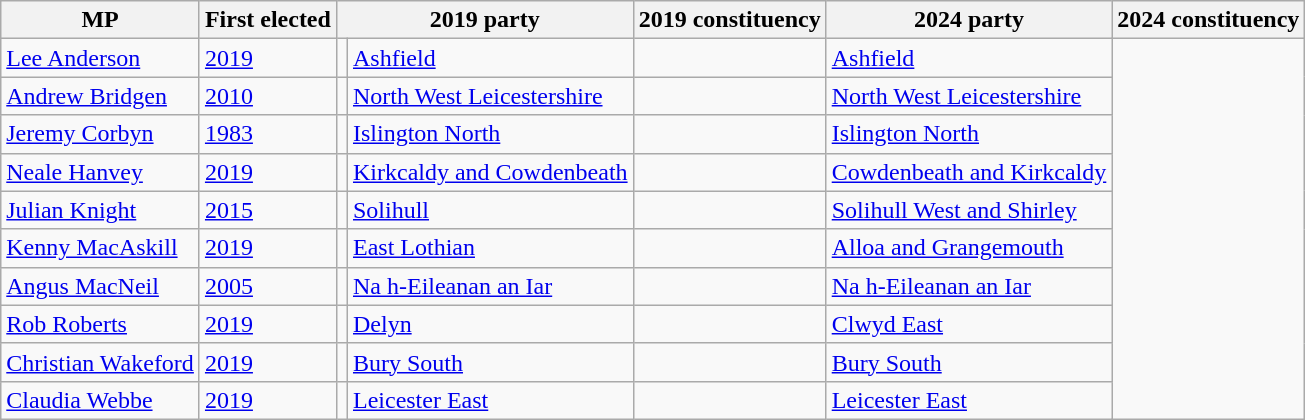<table class="wikitable sortable">
<tr>
<th>MP</th>
<th>First elected</th>
<th colspan="2">2019 party</th>
<th>2019 constituency</th>
<th colspan="2">2024 party</th>
<th>2024 constituency</th>
</tr>
<tr>
<td><a href='#'>Lee Anderson</a></td>
<td><a href='#'>2019</a></td>
<td></td>
<td><a href='#'>Ashfield</a></td>
<td></td>
<td><a href='#'>Ashfield</a></td>
</tr>
<tr>
<td><a href='#'>Andrew Bridgen</a></td>
<td><a href='#'>2010</a></td>
<td></td>
<td><a href='#'>North West Leicestershire</a></td>
<td></td>
<td><a href='#'>North West Leicestershire</a></td>
</tr>
<tr>
<td><a href='#'>Jeremy Corbyn</a></td>
<td><a href='#'>1983</a></td>
<td></td>
<td><a href='#'>Islington North</a></td>
<td></td>
<td><a href='#'>Islington North</a></td>
</tr>
<tr>
<td><a href='#'>Neale Hanvey</a></td>
<td><a href='#'>2019</a></td>
<td></td>
<td><a href='#'>Kirkcaldy and Cowdenbeath</a></td>
<td></td>
<td><a href='#'>Cowdenbeath and Kirkcaldy</a></td>
</tr>
<tr>
<td><a href='#'>Julian Knight</a></td>
<td><a href='#'>2015</a></td>
<td></td>
<td><a href='#'>Solihull</a></td>
<td></td>
<td><a href='#'>Solihull West and Shirley</a></td>
</tr>
<tr>
<td><a href='#'>Kenny MacAskill</a></td>
<td><a href='#'>2019</a></td>
<td></td>
<td><a href='#'>East Lothian</a></td>
<td></td>
<td><a href='#'>Alloa and Grangemouth</a></td>
</tr>
<tr>
<td><a href='#'>Angus MacNeil</a></td>
<td><a href='#'>2005</a></td>
<td></td>
<td><a href='#'>Na h-Eileanan an Iar</a></td>
<td></td>
<td><a href='#'>Na h-Eileanan an Iar</a></td>
</tr>
<tr>
<td><a href='#'>Rob Roberts</a></td>
<td><a href='#'>2019</a></td>
<td></td>
<td><a href='#'>Delyn</a></td>
<td></td>
<td><a href='#'>Clwyd East</a></td>
</tr>
<tr>
<td><a href='#'>Christian Wakeford</a></td>
<td><a href='#'>2019</a></td>
<td></td>
<td><a href='#'>Bury South</a></td>
<td></td>
<td><a href='#'>Bury South</a></td>
</tr>
<tr>
<td><a href='#'>Claudia Webbe</a></td>
<td><a href='#'>2019</a></td>
<td></td>
<td><a href='#'>Leicester East</a></td>
<td></td>
<td><a href='#'>Leicester East</a></td>
</tr>
</table>
